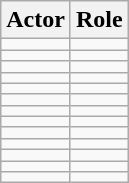<table class="wikitable floatright">
<tr>
<th>Actor</th>
<th>Role </th>
</tr>
<tr>
<td></td>
<td></td>
</tr>
<tr>
<td></td>
<td></td>
</tr>
<tr>
<td></td>
<td></td>
</tr>
<tr>
<td></td>
<td></td>
</tr>
<tr>
<td></td>
<td></td>
</tr>
<tr>
<td></td>
<td></td>
</tr>
<tr>
<td></td>
<td></td>
</tr>
<tr>
<td></td>
<td></td>
</tr>
<tr>
<td></td>
<td></td>
</tr>
<tr>
<td></td>
<td></td>
</tr>
<tr>
<td></td>
<td></td>
</tr>
<tr>
<td></td>
<td></td>
</tr>
<tr>
<td></td>
<td></td>
</tr>
</table>
